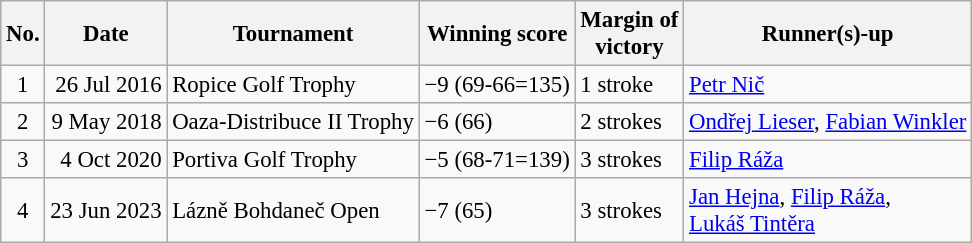<table class="wikitable" style="font-size:95%;">
<tr>
<th>No.</th>
<th>Date</th>
<th>Tournament</th>
<th>Winning score</th>
<th>Margin of<br>victory</th>
<th>Runner(s)-up</th>
</tr>
<tr>
<td align=center>1</td>
<td align=right>26 Jul 2016</td>
<td>Ropice Golf Trophy</td>
<td>−9 (69-66=135)</td>
<td>1 stroke</td>
<td> <a href='#'>Petr Nič</a></td>
</tr>
<tr>
<td align=center>2</td>
<td align=right>9 May 2018</td>
<td>Oaza-Distribuce II Trophy</td>
<td>−6 (66)</td>
<td>2 strokes</td>
<td> <a href='#'>Ondřej Lieser</a>,  <a href='#'>Fabian Winkler</a></td>
</tr>
<tr>
<td align=center>3</td>
<td align=right>4 Oct 2020</td>
<td>Portiva Golf Trophy</td>
<td>−5 (68-71=139)</td>
<td>3 strokes</td>
<td> <a href='#'>Filip Ráža</a></td>
</tr>
<tr>
<td align=center>4</td>
<td align=right>23 Jun 2023</td>
<td>Lázně Bohdaneč Open</td>
<td>−7 (65)</td>
<td>3 strokes</td>
<td> <a href='#'>Jan Hejna</a>,  <a href='#'>Filip Ráža</a>,<br> <a href='#'>Lukáš Tintěra</a></td>
</tr>
</table>
